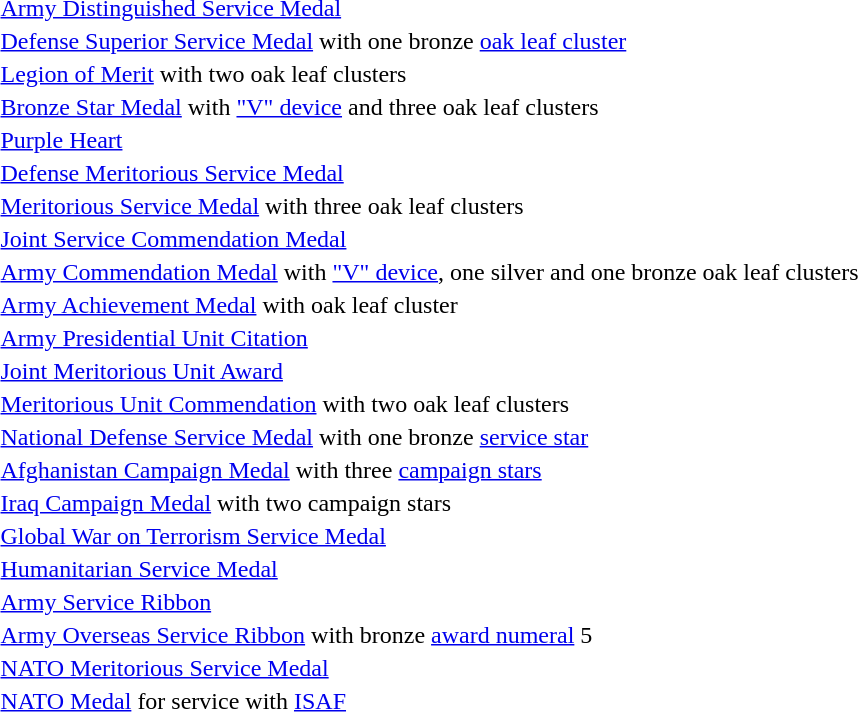<table>
<tr>
<td> <a href='#'>Army Distinguished Service Medal</a></td>
</tr>
<tr>
<td> <a href='#'>Defense Superior Service Medal</a> with one bronze <a href='#'>oak leaf cluster</a></td>
</tr>
<tr>
<td><span></span><span></span> <a href='#'>Legion of Merit</a> with two oak leaf clusters</td>
</tr>
<tr>
<td><span></span><span></span><span></span><span></span> <a href='#'>Bronze Star Medal</a> with <a href='#'>"V" device</a> and three oak leaf clusters</td>
</tr>
<tr>
<td> <a href='#'>Purple Heart</a></td>
</tr>
<tr>
<td> <a href='#'>Defense Meritorious Service Medal</a></td>
</tr>
<tr>
<td><span></span><span></span><span></span> <a href='#'>Meritorious Service Medal</a> with three oak leaf clusters</td>
</tr>
<tr>
<td> <a href='#'>Joint Service Commendation Medal</a></td>
</tr>
<tr>
<td><span></span><span></span><span></span> <a href='#'>Army Commendation Medal</a> with <a href='#'>"V" device</a>, one silver and one bronze oak leaf clusters</td>
</tr>
<tr>
<td> <a href='#'>Army Achievement Medal</a> with oak leaf cluster</td>
</tr>
<tr>
<td> <a href='#'>Army Presidential Unit Citation</a></td>
</tr>
<tr>
<td> <a href='#'>Joint Meritorious Unit Award</a></td>
</tr>
<tr>
<td><span></span><span></span> <a href='#'>Meritorious Unit Commendation</a> with two oak leaf clusters</td>
</tr>
<tr>
<td> <a href='#'>National Defense Service Medal</a> with one bronze <a href='#'>service star</a></td>
</tr>
<tr>
<td><span></span><span></span><span></span> <a href='#'>Afghanistan Campaign Medal</a> with three <a href='#'>campaign stars</a></td>
</tr>
<tr>
<td><span></span><span></span> <a href='#'>Iraq Campaign Medal</a> with two campaign stars</td>
</tr>
<tr>
<td> <a href='#'>Global War on Terrorism Service Medal</a></td>
</tr>
<tr>
<td> <a href='#'>Humanitarian Service Medal</a></td>
</tr>
<tr>
<td> <a href='#'>Army Service Ribbon</a></td>
</tr>
<tr>
<td><span></span> <a href='#'>Army Overseas Service Ribbon</a> with bronze <a href='#'>award numeral</a> 5</td>
</tr>
<tr>
<td> <a href='#'>NATO Meritorious Service Medal</a></td>
</tr>
<tr>
<td> <a href='#'>NATO Medal</a> for service with <a href='#'>ISAF</a></td>
</tr>
</table>
